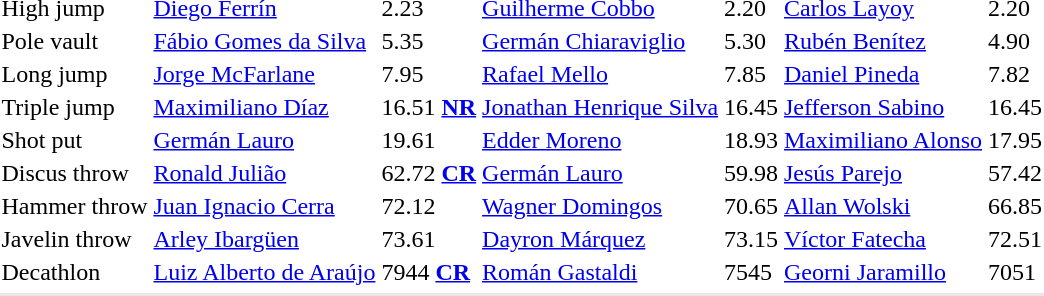<table>
<tr>
<td>High jump</td>
<td><a href='#'>Diego Ferrín</a><br><em></em></td>
<td>2.23</td>
<td><a href='#'>Guilherme Cobbo</a><br><em></em></td>
<td>2.20</td>
<td><a href='#'>Carlos Layoy</a><br><em></em></td>
<td>2.20</td>
</tr>
<tr>
<td>Pole vault</td>
<td><a href='#'>Fábio Gomes da Silva</a><br><em></em></td>
<td>5.35</td>
<td><a href='#'>Germán Chiaraviglio</a><br><em></em></td>
<td>5.30</td>
<td><a href='#'>Rubén Benítez</a><br><em></em></td>
<td>4.90</td>
</tr>
<tr>
<td>Long jump</td>
<td><a href='#'>Jorge McFarlane</a><br><em></em></td>
<td>7.95</td>
<td><a href='#'>Rafael Mello</a><br><em></em></td>
<td>7.85</td>
<td><a href='#'>Daniel Pineda</a><br><em></em></td>
<td>7.82</td>
</tr>
<tr>
<td>Triple jump</td>
<td><a href='#'>Maximiliano Díaz</a><br><em></em></td>
<td>16.51 <strong><a href='#'>NR</a></strong></td>
<td><a href='#'>Jonathan Henrique Silva</a><br><em></em></td>
<td>16.45</td>
<td><a href='#'>Jefferson Sabino</a><br><em></em></td>
<td>16.45</td>
</tr>
<tr>
<td>Shot put</td>
<td><a href='#'>Germán Lauro</a><br><em></em></td>
<td>19.61</td>
<td><a href='#'>Edder Moreno</a><br><em></em></td>
<td>18.93</td>
<td><a href='#'>Maximiliano Alonso</a><br><em></em></td>
<td>17.95</td>
</tr>
<tr>
<td>Discus throw</td>
<td><a href='#'>Ronald Julião</a><br><em></em></td>
<td>62.72 <strong><a href='#'>CR</a></strong></td>
<td><a href='#'>Germán Lauro</a><br><em></em></td>
<td>59.98</td>
<td><a href='#'>Jesús Parejo</a><br><em></em></td>
<td>57.42</td>
</tr>
<tr>
<td>Hammer throw</td>
<td><a href='#'>Juan Ignacio Cerra</a><br><em></em></td>
<td>72.12</td>
<td><a href='#'>Wagner Domingos</a><br><em></em></td>
<td>70.65</td>
<td><a href='#'>Allan Wolski</a><br><em></em></td>
<td>66.85</td>
</tr>
<tr>
<td>Javelin throw</td>
<td><a href='#'>Arley Ibargüen</a><br><em></em></td>
<td>73.61</td>
<td><a href='#'>Dayron Márquez</a><br><em></em></td>
<td>73.15</td>
<td><a href='#'>Víctor Fatecha</a><br><em></em></td>
<td>72.51</td>
</tr>
<tr>
<td>Decathlon</td>
<td><a href='#'>Luiz Alberto de Araújo</a><br><em></em></td>
<td>7944 <strong><a href='#'>CR</a></strong></td>
<td><a href='#'>Román Gastaldi</a><br><em></em></td>
<td>7545</td>
<td><a href='#'>Georni Jaramillo</a><br><em></em></td>
<td>7051</td>
</tr>
<tr>
</tr>
<tr bgcolor= e8e8e8>
<td colspan=7></td>
</tr>
</table>
